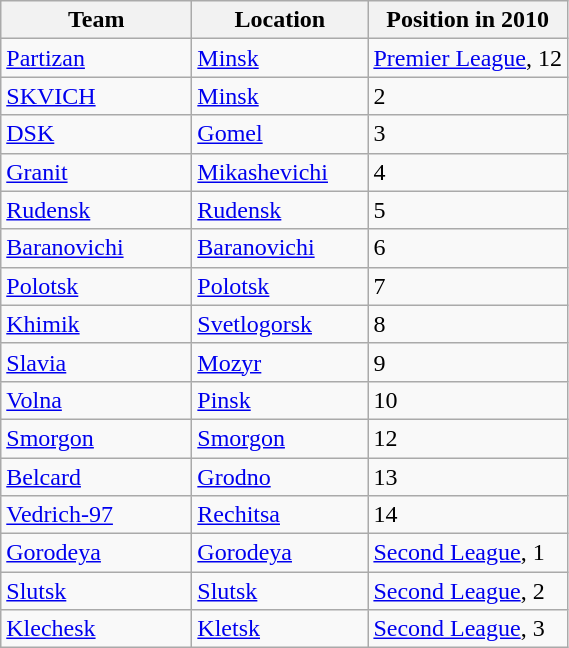<table class="wikitable sortable" style="text-align:left">
<tr>
<th>Team</th>
<th>Location</th>
<th data-sort-type="number">Position in 2010</th>
</tr>
<tr>
<td width=120><a href='#'>Partizan</a></td>
<td width=110><a href='#'>Minsk</a></td>
<td><a href='#'>Premier League</a>, 12</td>
</tr>
<tr>
<td><a href='#'>SKVICH</a></td>
<td><a href='#'>Minsk</a></td>
<td>2</td>
</tr>
<tr>
<td><a href='#'>DSK</a></td>
<td><a href='#'>Gomel</a></td>
<td>3</td>
</tr>
<tr>
<td><a href='#'>Granit</a></td>
<td><a href='#'>Mikashevichi</a></td>
<td>4</td>
</tr>
<tr>
<td><a href='#'>Rudensk</a></td>
<td><a href='#'>Rudensk</a></td>
<td>5</td>
</tr>
<tr>
<td><a href='#'>Baranovichi</a></td>
<td><a href='#'>Baranovichi</a></td>
<td>6</td>
</tr>
<tr>
<td><a href='#'>Polotsk</a></td>
<td><a href='#'>Polotsk</a></td>
<td>7</td>
</tr>
<tr>
<td><a href='#'>Khimik</a></td>
<td><a href='#'>Svetlogorsk</a></td>
<td>8</td>
</tr>
<tr>
<td><a href='#'>Slavia</a></td>
<td><a href='#'>Mozyr</a></td>
<td>9</td>
</tr>
<tr>
<td><a href='#'>Volna</a></td>
<td><a href='#'>Pinsk</a></td>
<td>10</td>
</tr>
<tr>
<td><a href='#'>Smorgon</a></td>
<td><a href='#'>Smorgon</a></td>
<td>12</td>
</tr>
<tr>
<td><a href='#'>Belcard</a></td>
<td><a href='#'>Grodno</a></td>
<td>13</td>
</tr>
<tr>
<td><a href='#'>Vedrich-97</a></td>
<td><a href='#'>Rechitsa</a></td>
<td>14</td>
</tr>
<tr>
<td><a href='#'>Gorodeya</a></td>
<td><a href='#'>Gorodeya</a></td>
<td><a href='#'>Second League</a>, 1</td>
</tr>
<tr>
<td><a href='#'>Slutsk</a></td>
<td><a href='#'>Slutsk</a></td>
<td><a href='#'>Second League</a>, 2</td>
</tr>
<tr>
<td><a href='#'>Klechesk</a></td>
<td><a href='#'>Kletsk</a></td>
<td><a href='#'>Second League</a>, 3</td>
</tr>
</table>
